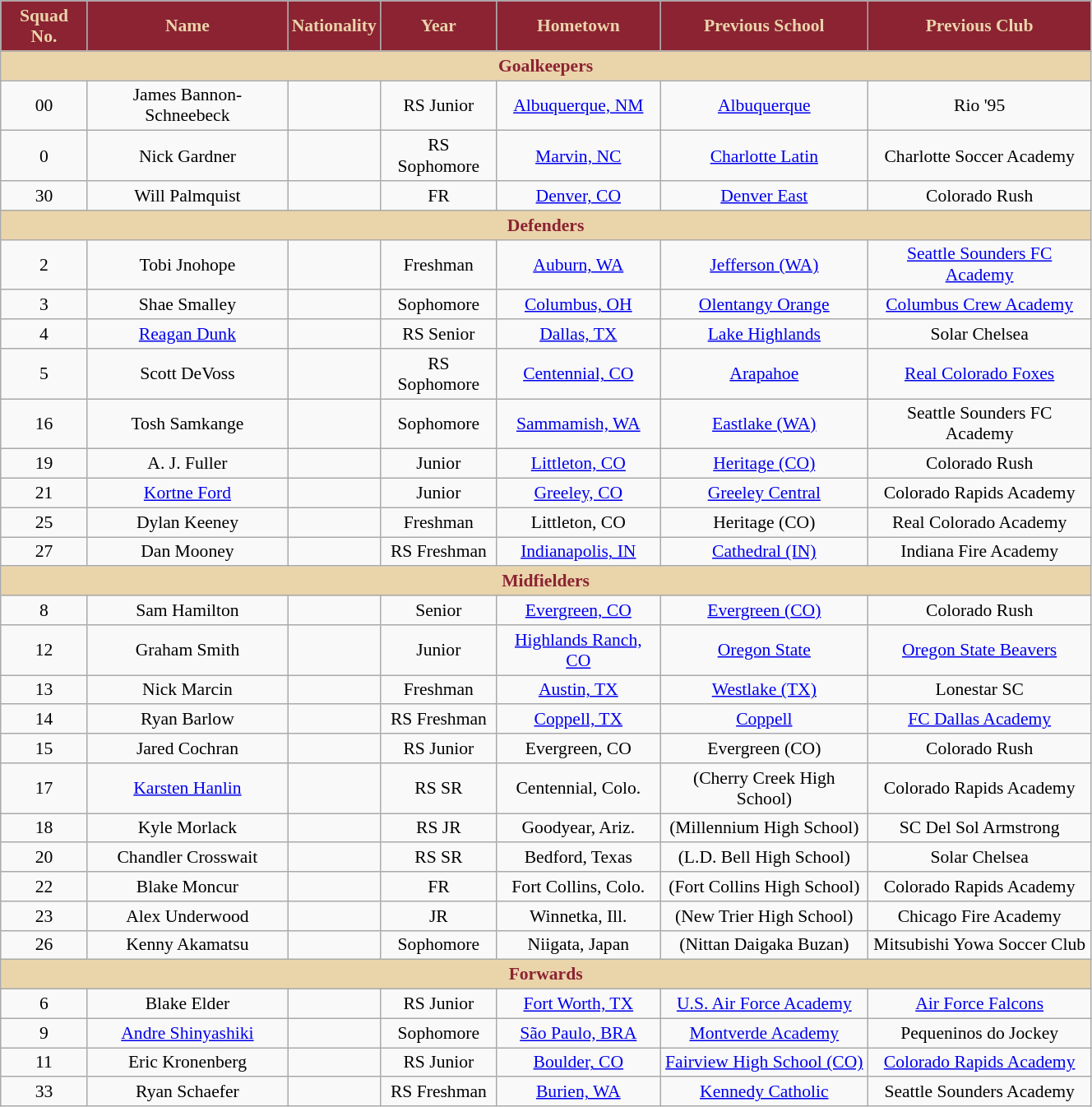<table class="wikitable" style="text-align:center; font-size:90%; width:70%;">
<tr>
<th style="background:#8B2332; color:#EAD4AA; text-align:center;">Squad No.</th>
<th style="background:#8B2332; color:#EAD4AA; text-align:center;">Name</th>
<th style="background:#8B2332; color:#EAD4AA; text-align:center;">Nationality</th>
<th style="background:#8B2332; color:#EAD4AA; text-align:center;">Year</th>
<th style="background:#8B2332; color:#EAD4AA; text-align:center;">Hometown</th>
<th style="background:#8B2332; color:#EAD4AA; text-align:center;">Previous School</th>
<th style="background:#8B2332; color:#EAD4AA; text-align:center;">Previous Club</th>
</tr>
<tr>
<th colspan="8" style="background:#EAD4AA; color:#8B2332; text-align:center;">Goalkeepers</th>
</tr>
<tr>
<td>00</td>
<td>James Bannon-Schneebeck</td>
<td></td>
<td>RS Junior </td>
<td><a href='#'>Albuquerque, NM</a></td>
<td><a href='#'>Albuquerque</a></td>
<td>Rio '95</td>
</tr>
<tr>
<td>0</td>
<td>Nick Gardner</td>
<td></td>
<td>RS Sophomore </td>
<td><a href='#'>Marvin, NC</a></td>
<td><a href='#'>Charlotte Latin</a></td>
<td>Charlotte Soccer Academy</td>
</tr>
<tr>
<td>30</td>
<td>Will Palmquist</td>
<td></td>
<td>FR</td>
<td><a href='#'>Denver, CO</a></td>
<td><a href='#'>Denver East</a></td>
<td>Colorado Rush</td>
</tr>
<tr>
<th colspan="8" style="background:#EAD4AA; color:#8B2332; text-align:center;">Defenders</th>
</tr>
<tr>
<td>2</td>
<td>Tobi Jnohope</td>
<td></td>
<td>Freshman</td>
<td><a href='#'>Auburn, WA</a></td>
<td><a href='#'>Jefferson (WA)</a></td>
<td><a href='#'>Seattle Sounders FC Academy</a></td>
</tr>
<tr>
<td>3</td>
<td>Shae Smalley</td>
<td></td>
<td>Sophomore</td>
<td><a href='#'>Columbus, OH</a></td>
<td><a href='#'>Olentangy Orange</a></td>
<td><a href='#'>Columbus Crew Academy</a></td>
</tr>
<tr>
<td>4</td>
<td><a href='#'>Reagan Dunk</a></td>
<td></td>
<td>RS Senior </td>
<td><a href='#'>Dallas, TX</a></td>
<td><a href='#'>Lake Highlands</a></td>
<td>Solar Chelsea</td>
</tr>
<tr>
<td>5</td>
<td>Scott DeVoss</td>
<td></td>
<td>RS Sophomore </td>
<td><a href='#'>Centennial, CO</a></td>
<td><a href='#'>Arapahoe</a></td>
<td><a href='#'>Real Colorado Foxes</a></td>
</tr>
<tr>
<td>16</td>
<td>Tosh Samkange</td>
<td></td>
<td>Sophomore</td>
<td><a href='#'>Sammamish, WA</a></td>
<td><a href='#'>Eastlake (WA)</a></td>
<td>Seattle Sounders FC Academy</td>
</tr>
<tr>
<td>19</td>
<td>A. J. Fuller</td>
<td></td>
<td>Junior</td>
<td><a href='#'>Littleton, CO</a></td>
<td><a href='#'>Heritage (CO)</a></td>
<td>Colorado Rush</td>
</tr>
<tr>
<td>21</td>
<td><a href='#'>Kortne Ford</a></td>
<td></td>
<td>Junior</td>
<td><a href='#'>Greeley, CO</a></td>
<td><a href='#'>Greeley Central</a></td>
<td>Colorado Rapids Academy</td>
</tr>
<tr>
<td>25</td>
<td>Dylan Keeney</td>
<td></td>
<td>Freshman</td>
<td>Littleton, CO</td>
<td>Heritage (CO)</td>
<td>Real Colorado Academy</td>
</tr>
<tr>
<td>27</td>
<td>Dan Mooney</td>
<td></td>
<td>RS Freshman</td>
<td><a href='#'>Indianapolis, IN</a></td>
<td><a href='#'>Cathedral (IN)</a></td>
<td>Indiana Fire Academy</td>
</tr>
<tr>
<th colspan="8" style="background:#EAD4AA; color:#8B2332; text-align:center;">Midfielders</th>
</tr>
<tr>
<td>8</td>
<td>Sam Hamilton</td>
<td></td>
<td>Senior</td>
<td><a href='#'>Evergreen, CO</a></td>
<td><a href='#'>Evergreen (CO)</a></td>
<td>Colorado Rush</td>
</tr>
<tr>
<td>12</td>
<td>Graham Smith</td>
<td></td>
<td>Junior</td>
<td><a href='#'>Highlands Ranch, CO</a></td>
<td><a href='#'>Oregon State</a></td>
<td><a href='#'>Oregon State Beavers</a></td>
</tr>
<tr>
<td>13</td>
<td>Nick Marcin</td>
<td></td>
<td>Freshman</td>
<td><a href='#'>Austin, TX</a></td>
<td><a href='#'>Westlake (TX)</a></td>
<td>Lonestar SC</td>
</tr>
<tr>
<td>14</td>
<td>Ryan Barlow</td>
<td></td>
<td>RS Freshman </td>
<td><a href='#'>Coppell, TX</a></td>
<td><a href='#'>Coppell</a></td>
<td><a href='#'>FC Dallas Academy</a></td>
</tr>
<tr>
<td>15</td>
<td>Jared Cochran</td>
<td></td>
<td>RS Junior </td>
<td>Evergreen, CO</td>
<td>Evergreen (CO)</td>
<td>Colorado Rush</td>
</tr>
<tr>
<td>17</td>
<td><a href='#'>Karsten Hanlin</a></td>
<td></td>
<td>RS SR</td>
<td>Centennial, Colo.</td>
<td>(Cherry Creek High School)</td>
<td>Colorado Rapids Academy</td>
</tr>
<tr>
<td>18</td>
<td>Kyle Morlack</td>
<td></td>
<td>RS JR</td>
<td>Goodyear, Ariz.</td>
<td>(Millennium High School)</td>
<td>SC Del Sol Armstrong</td>
</tr>
<tr>
<td>20</td>
<td>Chandler Crosswait</td>
<td></td>
<td>RS SR</td>
<td>Bedford, Texas</td>
<td>(L.D. Bell High School)</td>
<td>Solar Chelsea</td>
</tr>
<tr>
<td>22</td>
<td>Blake Moncur</td>
<td></td>
<td>FR</td>
<td>Fort Collins, Colo.</td>
<td>(Fort Collins High School)</td>
<td>Colorado Rapids Academy</td>
</tr>
<tr>
<td>23</td>
<td>Alex Underwood</td>
<td></td>
<td>JR</td>
<td>Winnetka, Ill.</td>
<td>(New Trier High School)</td>
<td>Chicago Fire Academy</td>
</tr>
<tr>
<td>26</td>
<td>Kenny Akamatsu</td>
<td></td>
<td>Sophomore</td>
<td>Niigata, Japan</td>
<td>(Nittan Daigaka Buzan)</td>
<td>Mitsubishi Yowa Soccer Club</td>
</tr>
<tr>
<th colspan="8" style="background:#EAD4AA; color:#8B2332; text-align:center;">Forwards</th>
</tr>
<tr>
<td>6</td>
<td>Blake Elder</td>
<td></td>
<td>RS Junior </td>
<td><a href='#'>Fort Worth, TX</a></td>
<td><a href='#'>U.S. Air Force Academy</a></td>
<td><a href='#'>Air Force Falcons</a></td>
</tr>
<tr>
<td>9</td>
<td><a href='#'>Andre Shinyashiki</a></td>
<td></td>
<td>Sophomore</td>
<td><a href='#'>São Paulo, BRA</a></td>
<td><a href='#'>Montverde Academy</a></td>
<td>Pequeninos do Jockey</td>
</tr>
<tr>
<td>11</td>
<td>Eric Kronenberg</td>
<td></td>
<td>RS Junior </td>
<td><a href='#'>Boulder, CO</a></td>
<td><a href='#'>Fairview High School (CO)</a></td>
<td><a href='#'>Colorado Rapids Academy</a></td>
</tr>
<tr>
<td>33</td>
<td>Ryan Schaefer</td>
<td></td>
<td>RS Freshman</td>
<td><a href='#'>Burien, WA</a></td>
<td><a href='#'>Kennedy Catholic</a></td>
<td>Seattle Sounders Academy</td>
</tr>
</table>
